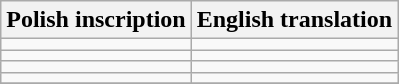<table class="wikitable">
<tr>
<th>Polish inscription</th>
<th>English translation</th>
</tr>
<tr>
<td></td>
<td></td>
</tr>
<tr>
<td></td>
<td></td>
</tr>
<tr>
<td></td>
<td></td>
</tr>
<tr>
<td></td>
<td></td>
</tr>
<tr>
</tr>
</table>
